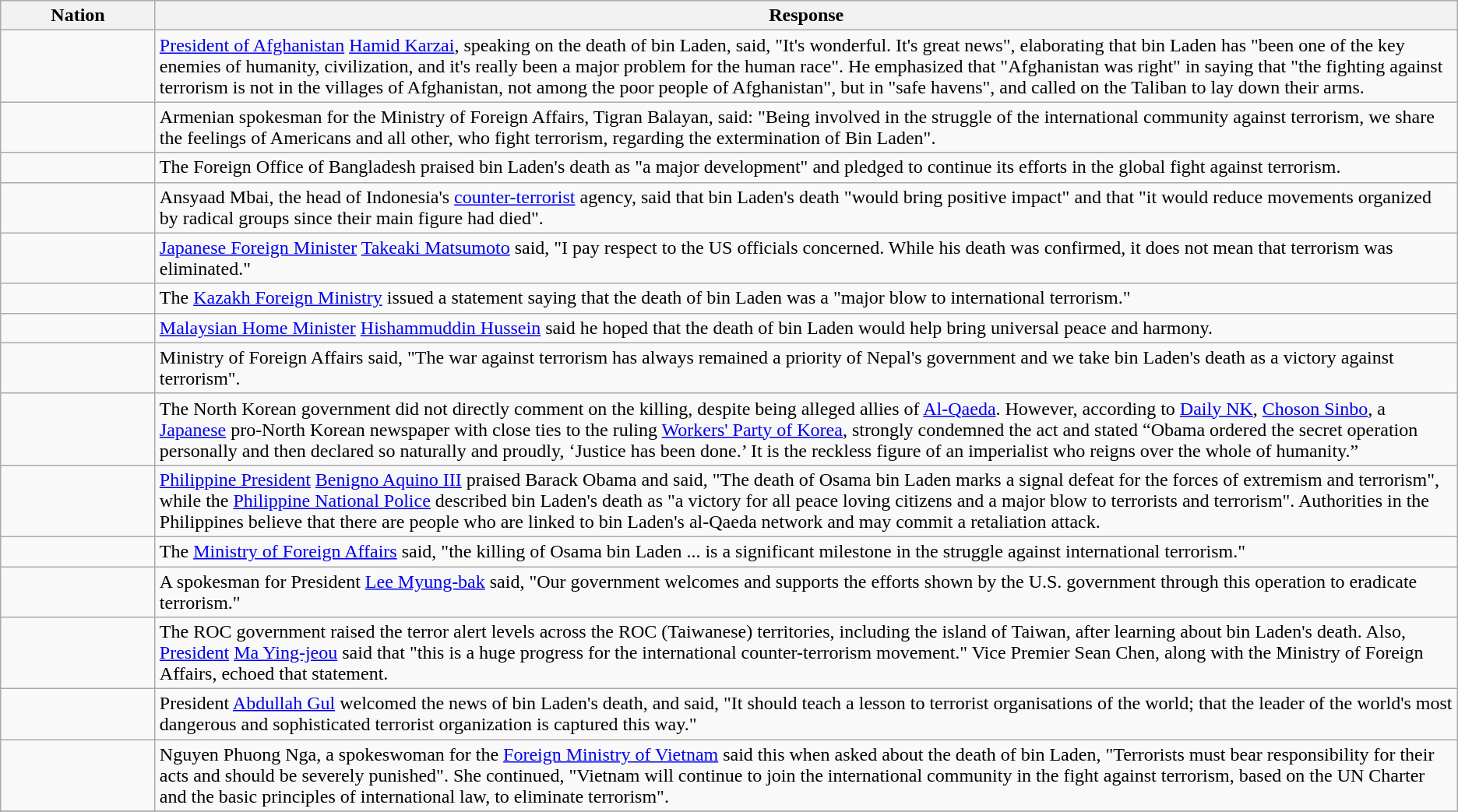<table class="wikitable">
<tr>
<th bgcolor="#efefef" column width=125px>Nation</th>
<th bgcolor="#efefef" class=unsortable>Response</th>
</tr>
<tr>
<td></td>
<td><a href='#'>President of Afghanistan</a> <a href='#'>Hamid Karzai</a>, speaking on the death of bin Laden, said, "It's wonderful. It's great news", elaborating that bin Laden has "been one of the key enemies of humanity, civilization, and it's really been a major problem for the human race". He emphasized that "Afghanistan was right" in saying that "the fighting against terrorism is not in the villages of Afghanistan, not among the poor people of Afghanistan", but in "safe havens", and called on the Taliban to lay down their arms.</td>
</tr>
<tr>
<td></td>
<td>Armenian spokesman for the Ministry of Foreign Affairs, Tigran Balayan, said: "Being involved in the struggle of the international community against terrorism, we share the feelings of Americans and all other, who fight terrorism, regarding the extermination of Bin Laden".</td>
</tr>
<tr>
<td></td>
<td>The Foreign Office of Bangladesh praised bin Laden's death as "a major development" and pledged to continue its efforts in the global fight against terrorism.</td>
</tr>
<tr>
<td></td>
<td>Ansyaad Mbai, the head of Indonesia's <a href='#'>counter-terrorist</a> agency, said that bin Laden's death "would bring positive impact" and that "it would reduce movements organized by radical groups since their main figure had died".</td>
</tr>
<tr>
<td></td>
<td><a href='#'>Japanese Foreign Minister</a> <a href='#'>Takeaki Matsumoto</a> said, "I pay respect to the US officials concerned. While his death was confirmed, it does not mean that terrorism was eliminated."</td>
</tr>
<tr>
<td></td>
<td>The <a href='#'>Kazakh Foreign Ministry</a> issued a statement saying that the death of bin Laden was a "major blow to international terrorism."</td>
</tr>
<tr>
<td></td>
<td><a href='#'>Malaysian Home Minister</a> <a href='#'>Hishammuddin Hussein</a> said he hoped that the death of bin Laden would help bring universal peace and harmony.</td>
</tr>
<tr>
<td></td>
<td>Ministry of Foreign Affairs said, "The war against terrorism has always remained a priority of Nepal's government and we take bin Laden's death as a victory against terrorism".</td>
</tr>
<tr>
<td></td>
<td>The North Korean government did  not directly comment on the killing, despite being alleged allies of <a href='#'>Al-Qaeda</a>. However, according to <a href='#'>Daily NK</a>, <a href='#'>Choson Sinbo</a>, a <a href='#'>Japanese</a> pro-North Korean newspaper with close ties to the ruling <a href='#'>Workers' Party of Korea</a>, strongly condemned the act and stated  “Obama ordered the secret operation personally and then declared so naturally and proudly, ‘Justice has been done.’ It is the reckless figure of an imperialist who reigns over the whole of humanity.”</td>
</tr>
<tr>
<td></td>
<td><a href='#'>Philippine President</a> <a href='#'>Benigno Aquino III</a> praised Barack Obama and said, "The death of Osama bin Laden marks a signal defeat for the forces of extremism and terrorism", while the <a href='#'>Philippine National Police</a> described bin Laden's death as "a victory for all peace loving citizens and a major blow to terrorists and terrorism". Authorities in the Philippines believe that there are people who are linked to bin Laden's al-Qaeda network and may commit a retaliation attack.</td>
</tr>
<tr>
<td></td>
<td>The <a href='#'>Ministry of Foreign Affairs</a> said, "the killing of Osama bin Laden ... is a significant milestone in the struggle against international terrorism."</td>
</tr>
<tr>
<td></td>
<td>A spokesman for President <a href='#'>Lee Myung-bak</a> said, "Our government welcomes and supports the efforts shown by the U.S. government through this operation to eradicate terrorism."</td>
</tr>
<tr>
<td></td>
<td>The ROC government raised the terror alert levels across the ROC (Taiwanese) territories, including the island of Taiwan, after learning about bin Laden's death. Also, <a href='#'>President</a> <a href='#'>Ma Ying-jeou</a> said that "this is a huge progress for the international counter-terrorism movement." Vice Premier Sean Chen, along with the Ministry of Foreign Affairs, echoed that statement.</td>
</tr>
<tr>
<td></td>
<td>President <a href='#'>Abdullah Gul</a> welcomed the news of bin Laden's death, and said, "It should teach a lesson to terrorist organisations of the world; that the leader of the world's most dangerous and sophisticated terrorist organization is captured this way."</td>
</tr>
<tr>
<td></td>
<td>Nguyen Phuong Nga, a spokeswoman for the <a href='#'>Foreign Ministry of Vietnam</a> said this when asked about the death of bin Laden, "Terrorists must bear responsibility for their acts and should be severely punished". She continued, "Vietnam will continue to join the international community in the fight against terrorism, based on the UN Charter and the basic principles of international law, to eliminate terrorism".</td>
</tr>
<tr>
</tr>
</table>
